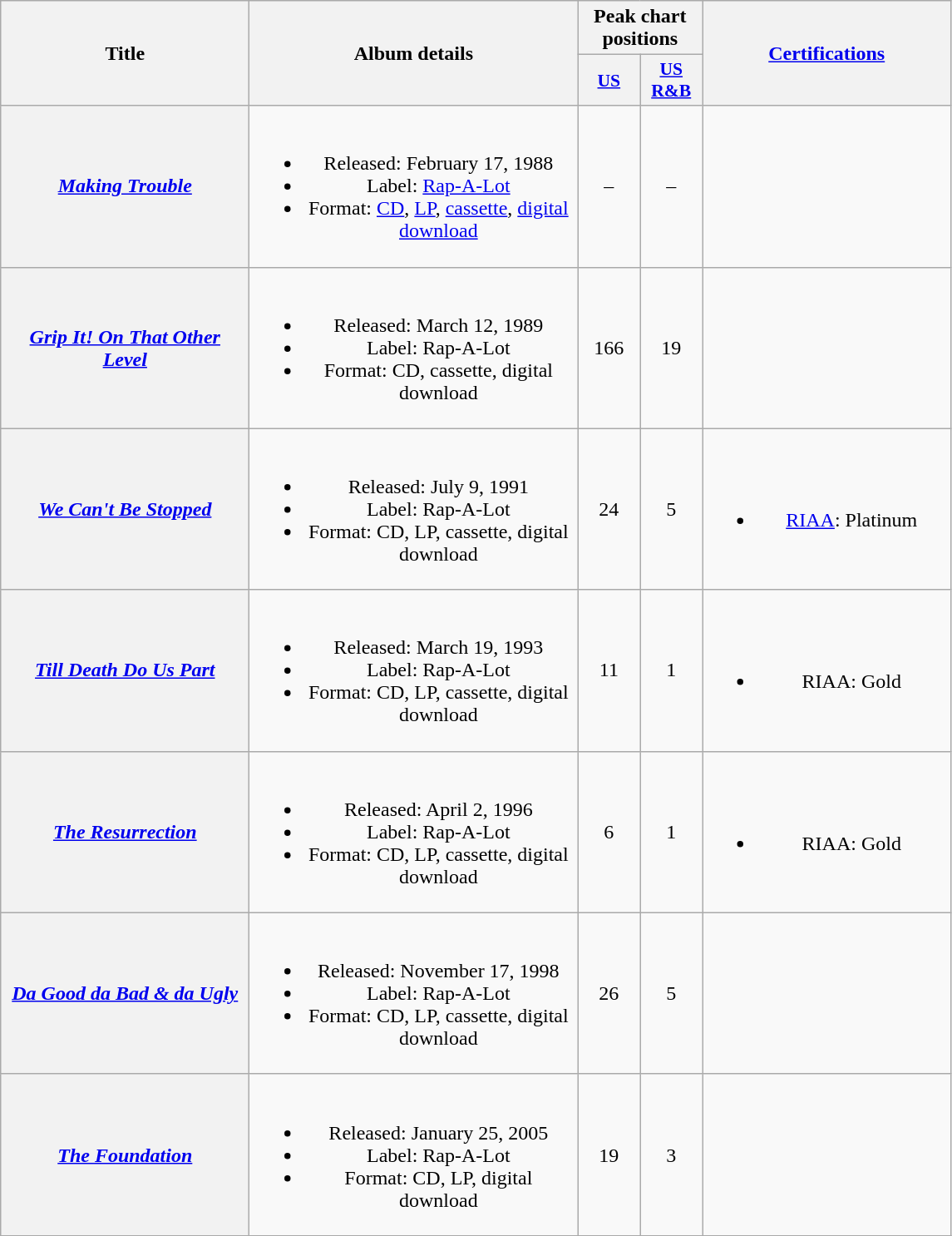<table class="wikitable plainrowheaders" style="text-align:center;">
<tr>
<th scope="col" rowspan="2" style="width:12em;">Title</th>
<th scope="col" rowspan="2" style="width:16em;">Album details</th>
<th scope="col" colspan="2">Peak chart positions</th>
<th scope="col" rowspan="2" style="width:12em;"><a href='#'>Certifications</a></th>
</tr>
<tr>
<th scope="col" style="width:3em;font-size:90%;"><a href='#'>US</a><br></th>
<th scope="col" style="width:3em;font-size:90%;"><a href='#'>US R&B</a><br></th>
</tr>
<tr>
<th scope="row"><em><a href='#'>Making Trouble</a></em></th>
<td><br><ul><li>Released: February 17, 1988</li><li>Label: <a href='#'>Rap-A-Lot</a></li><li>Format: <a href='#'>CD</a>, <a href='#'>LP</a>, <a href='#'>cassette</a>, <a href='#'>digital download</a></li></ul></td>
<td>–</td>
<td>–</td>
<td></td>
</tr>
<tr>
<th scope="row"><em><a href='#'>Grip It! On That Other Level</a></em></th>
<td><br><ul><li>Released: March 12, 1989</li><li>Label: Rap-A-Lot</li><li>Format: CD, cassette, digital download</li></ul></td>
<td>166</td>
<td>19</td>
<td></td>
</tr>
<tr>
<th scope="row"><em><a href='#'>We Can't Be Stopped</a></em></th>
<td><br><ul><li>Released: July 9, 1991</li><li>Label: Rap-A-Lot</li><li>Format: CD, LP, cassette, digital download</li></ul></td>
<td>24</td>
<td>5</td>
<td><br><ul><li><a href='#'>RIAA</a>: Platinum</li></ul></td>
</tr>
<tr>
<th scope="row"><em><a href='#'>Till Death Do Us Part</a></em></th>
<td><br><ul><li>Released: March 19, 1993</li><li>Label: Rap-A-Lot</li><li>Format: CD, LP, cassette, digital download</li></ul></td>
<td>11</td>
<td>1</td>
<td><br><ul><li>RIAA: Gold</li></ul></td>
</tr>
<tr>
<th scope="row"><em><a href='#'>The Resurrection</a></em></th>
<td><br><ul><li>Released: April 2, 1996</li><li>Label: Rap-A-Lot</li><li>Format: CD, LP, cassette, digital download</li></ul></td>
<td>6</td>
<td>1</td>
<td><br><ul><li>RIAA: Gold</li></ul></td>
</tr>
<tr>
<th scope="row"><em><a href='#'>Da Good da Bad & da Ugly</a></em></th>
<td><br><ul><li>Released: November 17, 1998</li><li>Label: Rap-A-Lot</li><li>Format: CD, LP, cassette, digital download</li></ul></td>
<td>26</td>
<td>5</td>
<td></td>
</tr>
<tr>
<th scope="row"><em><a href='#'>The Foundation</a></em></th>
<td><br><ul><li>Released: January 25, 2005</li><li>Label: Rap-A-Lot</li><li>Format: CD, LP, digital download</li></ul></td>
<td>19</td>
<td>3</td>
<td></td>
</tr>
<tr>
</tr>
</table>
